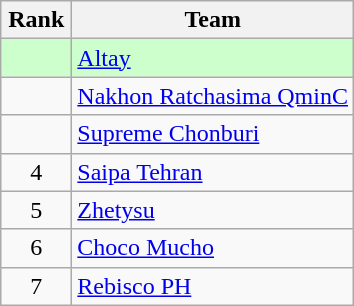<table class="wikitable" style="text-align:center;">
<tr>
<th width=40>Rank</th>
<th>Team</th>
</tr>
<tr bgcolor=#ccffcc>
<td></td>
<td style="text-align:left;"> <a href='#'>Altay</a></td>
</tr>
<tr>
<td></td>
<td style="text-align:left;"> <a href='#'>Nakhon Ratchasima QminC</a></td>
</tr>
<tr>
<td></td>
<td style="text-align:left;"> <a href='#'>Supreme Chonburi</a></td>
</tr>
<tr>
<td>4</td>
<td style="text-align:left;"> <a href='#'>Saipa Tehran</a></td>
</tr>
<tr>
<td>5</td>
<td style="text-align:left;"> <a href='#'>Zhetysu</a></td>
</tr>
<tr>
<td>6</td>
<td style="text-align:left;"> <a href='#'>Choco Mucho</a></td>
</tr>
<tr>
<td>7</td>
<td style="text-align:left;"> <a href='#'>Rebisco PH</a></td>
</tr>
</table>
